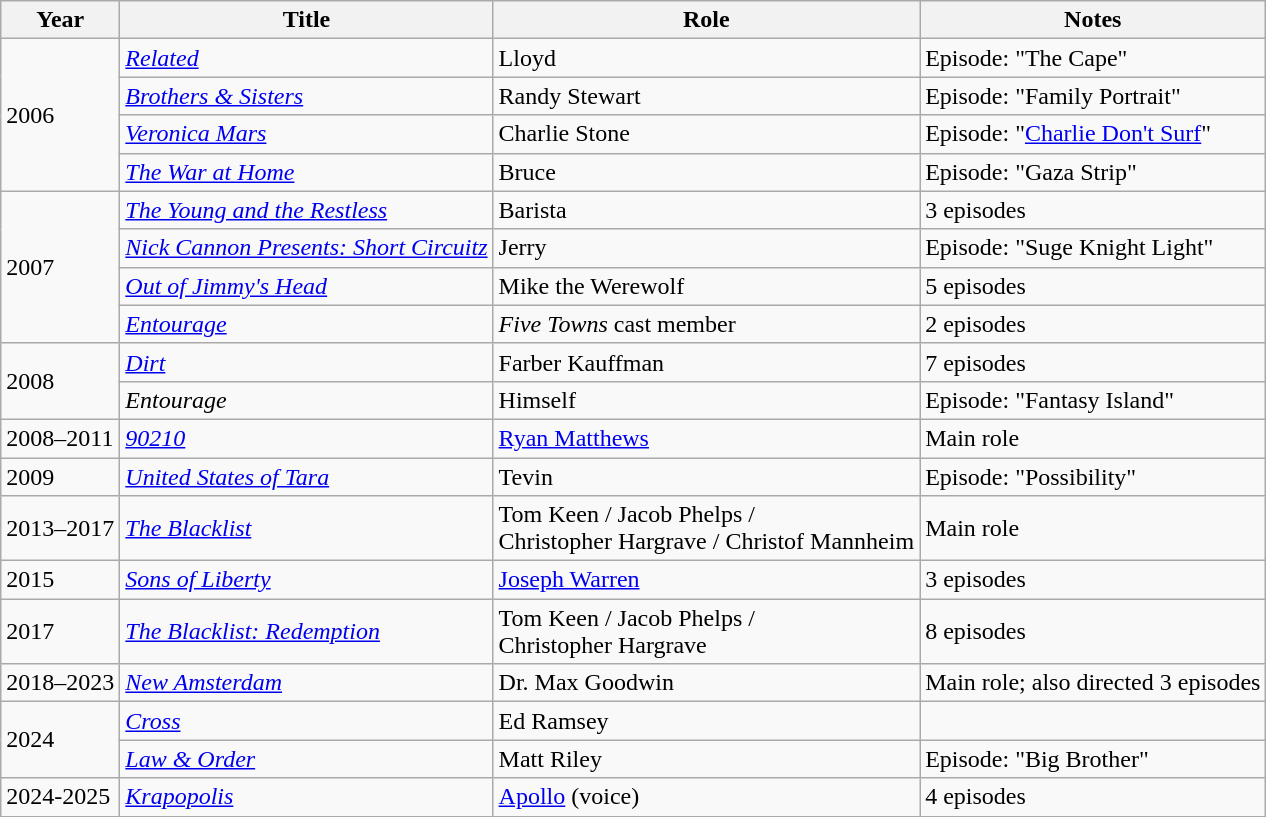<table class="wikitable sortable">
<tr>
<th>Year</th>
<th>Title</th>
<th>Role</th>
<th class="unsortable">Notes</th>
</tr>
<tr>
<td rowspan=4>2006</td>
<td><em><a href='#'>Related</a></em></td>
<td>Lloyd</td>
<td>Episode: "The Cape"</td>
</tr>
<tr>
<td><em><a href='#'>Brothers & Sisters</a></em></td>
<td>Randy Stewart</td>
<td>Episode: "Family Portrait"</td>
</tr>
<tr>
<td><em><a href='#'>Veronica Mars</a></em></td>
<td>Charlie Stone</td>
<td>Episode: "<a href='#'>Charlie Don't Surf</a>"</td>
</tr>
<tr>
<td data-sort-value="War at Home, The"><em><a href='#'>The War at Home</a></em></td>
<td>Bruce</td>
<td>Episode: "Gaza Strip"</td>
</tr>
<tr>
<td rowspan=4>2007</td>
<td data-sort-value="Young and the Restless, The"><em><a href='#'>The Young and the Restless</a></em></td>
<td>Barista</td>
<td>3 episodes</td>
</tr>
<tr>
<td><em><a href='#'>Nick Cannon Presents: Short Circuitz</a></em></td>
<td>Jerry</td>
<td>Episode: "Suge Knight Light"</td>
</tr>
<tr>
<td><em><a href='#'>Out of Jimmy's Head</a></em></td>
<td>Mike the Werewolf</td>
<td>5 episodes</td>
</tr>
<tr>
<td><em><a href='#'>Entourage</a></em></td>
<td><em>Five Towns</em> cast member</td>
<td>2 episodes</td>
</tr>
<tr>
<td rowspan=2>2008</td>
<td><em><a href='#'>Dirt</a></em></td>
<td>Farber Kauffman</td>
<td>7 episodes</td>
</tr>
<tr>
<td><em>Entourage</em></td>
<td>Himself</td>
<td>Episode: "Fantasy Island"</td>
</tr>
<tr>
<td>2008–2011</td>
<td><em><a href='#'>90210</a></em></td>
<td><a href='#'>Ryan Matthews</a></td>
<td>Main role</td>
</tr>
<tr>
<td>2009</td>
<td><em><a href='#'>United States of Tara</a></em></td>
<td>Tevin</td>
<td>Episode: "Possibility"</td>
</tr>
<tr>
<td>2013–2017</td>
<td data-sort-value="Blacklist, The"><em><a href='#'>The Blacklist</a></em></td>
<td>Tom Keen / Jacob Phelps /<br>Christopher Hargrave / Christof Mannheim</td>
<td>Main role</td>
</tr>
<tr>
<td>2015</td>
<td><em><a href='#'>Sons of Liberty</a></em></td>
<td><a href='#'>Joseph Warren</a></td>
<td>3 episodes</td>
</tr>
<tr>
<td>2017</td>
<td data-sort-value="Blacklist: Redemption, The"><em><a href='#'>The Blacklist: Redemption</a></em></td>
<td>Tom Keen / Jacob Phelps /<br>Christopher Hargrave</td>
<td>8 episodes</td>
</tr>
<tr>
<td>2018–2023</td>
<td><em><a href='#'>New Amsterdam</a></em></td>
<td>Dr. Max Goodwin</td>
<td>Main role; also directed 3 episodes</td>
</tr>
<tr>
<td rowspan=2>2024</td>
<td><em><a href='#'>Cross</a></em></td>
<td>Ed Ramsey</td>
<td></td>
</tr>
<tr>
<td><em><a href='#'>Law & Order</a></em></td>
<td>Matt Riley</td>
<td>Episode: "Big Brother"</td>
</tr>
<tr>
<td>2024-2025</td>
<td><em><a href='#'>Krapopolis</a></em></td>
<td><a href='#'>Apollo</a> (voice)</td>
<td>4 episodes</td>
</tr>
<tr>
</tr>
</table>
